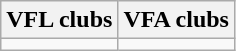<table class="wikitable floatright">
<tr>
<th>VFL clubs</th>
<th>VFA clubs</th>
</tr>
<tr>
<td></td>
<td></td>
</tr>
</table>
